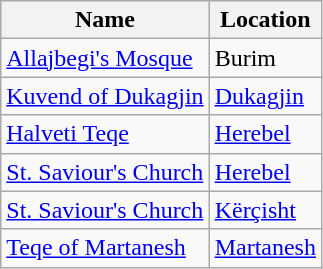<table class="wikitable">
<tr>
<th>Name</th>
<th>Location</th>
</tr>
<tr>
<td><a href='#'>Allajbegi's Mosque</a></td>
<td>Burim</td>
</tr>
<tr>
<td><a href='#'>Kuvend of Dukagjin</a></td>
<td><a href='#'>Dukagjin</a></td>
</tr>
<tr>
<td><a href='#'>Halveti Teqe</a></td>
<td><a href='#'>Herebel</a></td>
</tr>
<tr>
<td><a href='#'>St. Saviour's Church</a></td>
<td><a href='#'>Herebel</a></td>
</tr>
<tr>
<td><a href='#'>St. Saviour's Church</a></td>
<td><a href='#'>Kërçisht</a></td>
</tr>
<tr>
<td><a href='#'>Teqe of Martanesh</a></td>
<td><a href='#'>Martanesh</a></td>
</tr>
</table>
